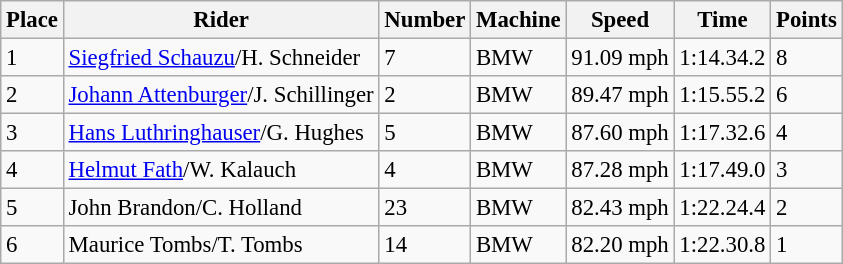<table class="wikitable" style="font-size: 95%;">
<tr>
<th>Place</th>
<th>Rider</th>
<th>Number</th>
<th>Machine</th>
<th>Speed</th>
<th>Time</th>
<th>Points</th>
</tr>
<tr>
<td>1</td>
<td> <a href='#'>Siegfried Schauzu</a>/H. Schneider</td>
<td>7</td>
<td>BMW</td>
<td>91.09 mph</td>
<td>1:14.34.2</td>
<td>8</td>
</tr>
<tr>
<td>2</td>
<td> <a href='#'>Johann Attenburger</a>/J. Schillinger</td>
<td>2</td>
<td>BMW</td>
<td>89.47 mph</td>
<td>1:15.55.2</td>
<td>6</td>
</tr>
<tr>
<td>3</td>
<td> <a href='#'>Hans Luthringhauser</a>/G. Hughes</td>
<td>5</td>
<td>BMW</td>
<td>87.60 mph</td>
<td>1:17.32.6</td>
<td>4</td>
</tr>
<tr>
<td>4</td>
<td> <a href='#'>Helmut Fath</a>/W. Kalauch</td>
<td>4</td>
<td>BMW</td>
<td>87.28 mph</td>
<td>1:17.49.0</td>
<td>3</td>
</tr>
<tr>
<td>5</td>
<td> John Brandon/C. Holland</td>
<td>23</td>
<td>BMW</td>
<td>82.43 mph</td>
<td>1:22.24.4</td>
<td>2</td>
</tr>
<tr>
<td>6</td>
<td> Maurice Tombs/T. Tombs</td>
<td>14</td>
<td>BMW</td>
<td>82.20 mph</td>
<td>1:22.30.8</td>
<td>1</td>
</tr>
</table>
